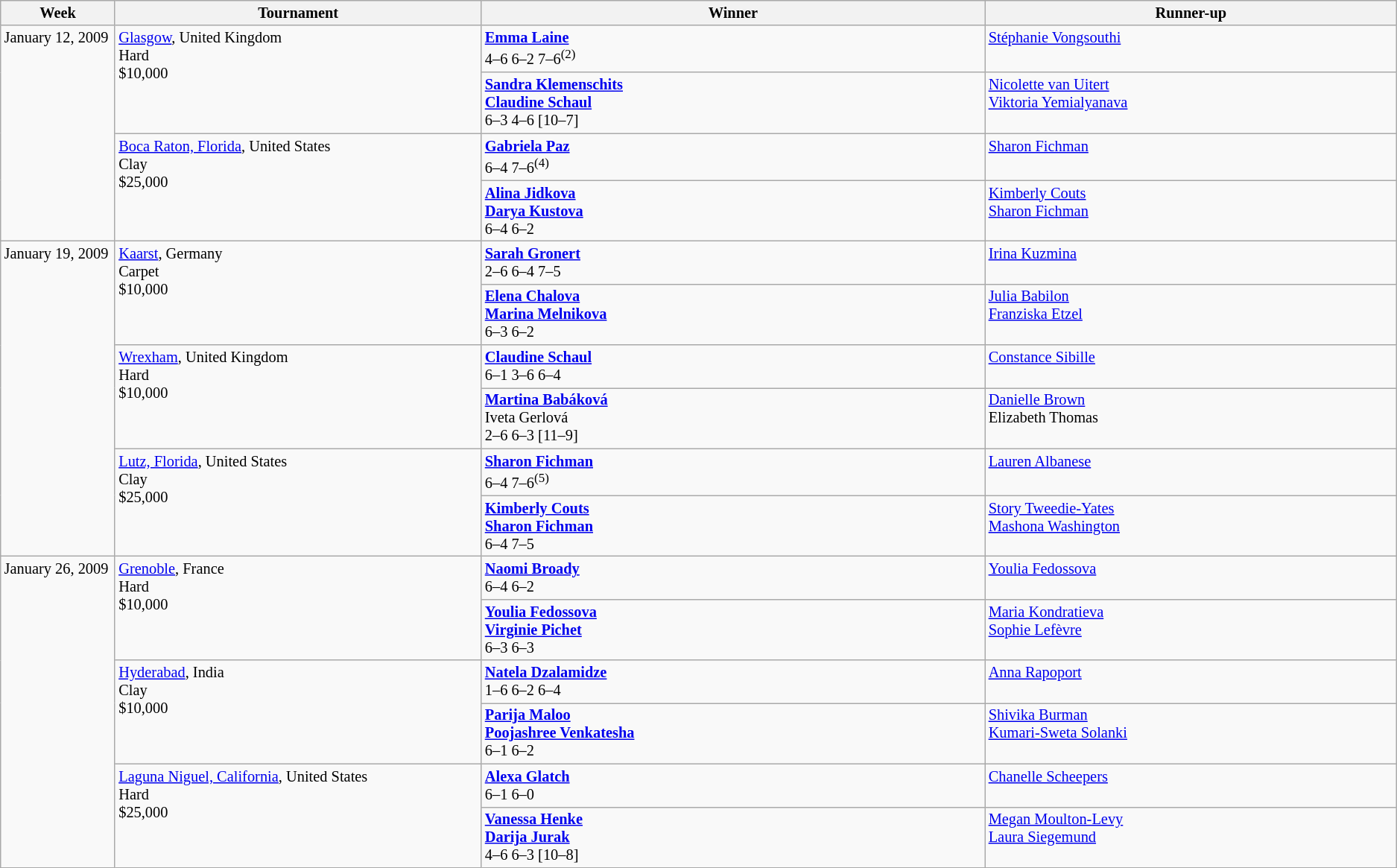<table class="wikitable" style="font-size:85%;">
<tr>
<th width="5%" align="top">Week</th>
<th width="16%" align="top">Tournament</th>
<th width="22%" align="top">Winner</th>
<th width="18%" align="top">Runner-up</th>
</tr>
<tr valign=top>
<td rowspan=4>January 12, 2009</td>
<td rowspan=2><a href='#'>Glasgow</a>, United Kingdom <br> Hard <br> $10,000</td>
<td> <strong><a href='#'>Emma Laine</a></strong> <br> 4–6 6–2 7–6<sup>(2)</sup></td>
<td> <a href='#'>Stéphanie Vongsouthi</a></td>
</tr>
<tr valign=top>
<td> <strong><a href='#'>Sandra Klemenschits</a></strong> <br>  <strong><a href='#'>Claudine Schaul</a></strong> <br> 6–3 4–6 [10–7]</td>
<td> <a href='#'>Nicolette van Uitert</a> <br>  <a href='#'>Viktoria Yemialyanava</a></td>
</tr>
<tr valign=top>
<td rowspan=2><a href='#'>Boca Raton, Florida</a>, United States <br> Clay <br> $25,000</td>
<td> <strong><a href='#'>Gabriela Paz</a></strong> <br> 6–4 7–6<sup>(4)</sup></td>
<td> <a href='#'>Sharon Fichman</a></td>
</tr>
<tr valign=top>
<td> <strong><a href='#'>Alina Jidkova</a></strong> <br>  <strong><a href='#'>Darya Kustova</a></strong> <br> 6–4 6–2</td>
<td> <a href='#'>Kimberly Couts</a> <br>  <a href='#'>Sharon Fichman</a></td>
</tr>
<tr valign=top>
<td rowspan=6>January 19, 2009</td>
<td rowspan=2><a href='#'>Kaarst</a>, Germany <br> Carpet <br> $10,000</td>
<td> <strong><a href='#'>Sarah Gronert</a></strong> <br> 2–6 6–4 7–5</td>
<td> <a href='#'>Irina Kuzmina</a></td>
</tr>
<tr valign=top>
<td> <strong><a href='#'>Elena Chalova</a></strong> <br>  <strong><a href='#'>Marina Melnikova</a></strong> <br> 6–3 6–2</td>
<td> <a href='#'>Julia Babilon</a> <br>  <a href='#'>Franziska Etzel</a></td>
</tr>
<tr valign=top>
<td rowspan=2><a href='#'>Wrexham</a>, United Kingdom <br> Hard <br> $10,000</td>
<td> <strong><a href='#'>Claudine Schaul</a></strong> <br> 6–1 3–6 6–4</td>
<td> <a href='#'>Constance Sibille</a></td>
</tr>
<tr valign=top>
<td> <strong><a href='#'>Martina Babáková</a></strong> <br>  Iveta Gerlová<br> 2–6 6–3 [11–9]</td>
<td> <a href='#'>Danielle Brown</a> <br>  Elizabeth Thomas</td>
</tr>
<tr valign=top>
<td rowspan=2><a href='#'>Lutz, Florida</a>, United States <br> Clay <br> $25,000</td>
<td> <strong><a href='#'>Sharon Fichman</a></strong> <br> 6–4 7–6<sup>(5)</sup></td>
<td> <a href='#'>Lauren Albanese</a></td>
</tr>
<tr valign=top>
<td> <strong><a href='#'>Kimberly Couts</a></strong> <br>  <strong><a href='#'>Sharon Fichman</a></strong> <br> 6–4 7–5</td>
<td> <a href='#'>Story Tweedie-Yates</a> <br>  <a href='#'>Mashona Washington</a></td>
</tr>
<tr valign=top>
<td rowspan=6>January 26, 2009</td>
<td rowspan=2><a href='#'>Grenoble</a>, France <br> Hard <br> $10,000</td>
<td> <strong><a href='#'>Naomi Broady</a></strong> <br> 6–4 6–2</td>
<td> <a href='#'>Youlia Fedossova</a></td>
</tr>
<tr valign=top>
<td> <strong><a href='#'>Youlia Fedossova</a></strong> <br>  <strong><a href='#'>Virginie Pichet</a></strong> <br> 6–3 6–3</td>
<td> <a href='#'>Maria Kondratieva</a> <br>  <a href='#'>Sophie Lefèvre</a></td>
</tr>
<tr valign=top>
<td rowspan=2><a href='#'>Hyderabad</a>, India <br> Clay <br> $10,000</td>
<td> <strong><a href='#'>Natela Dzalamidze</a></strong> <br> 1–6 6–2 6–4</td>
<td> <a href='#'>Anna Rapoport</a></td>
</tr>
<tr valign=top>
<td> <strong><a href='#'>Parija Maloo</a></strong> <br>  <strong><a href='#'>Poojashree Venkatesha</a></strong> <br> 6–1 6–2</td>
<td> <a href='#'>Shivika Burman</a> <br>  <a href='#'>Kumari-Sweta Solanki</a></td>
</tr>
<tr valign=top>
<td rowspan=2><a href='#'>Laguna Niguel, California</a>, United States <br> Hard <br> $25,000</td>
<td> <strong><a href='#'>Alexa Glatch</a></strong> <br> 6–1 6–0</td>
<td> <a href='#'>Chanelle Scheepers</a></td>
</tr>
<tr valign=top>
<td> <strong><a href='#'>Vanessa Henke</a></strong> <br>  <strong><a href='#'>Darija Jurak</a></strong> <br> 4–6 6–3 [10–8]</td>
<td> <a href='#'>Megan Moulton-Levy</a> <br>  <a href='#'>Laura Siegemund</a></td>
</tr>
</table>
